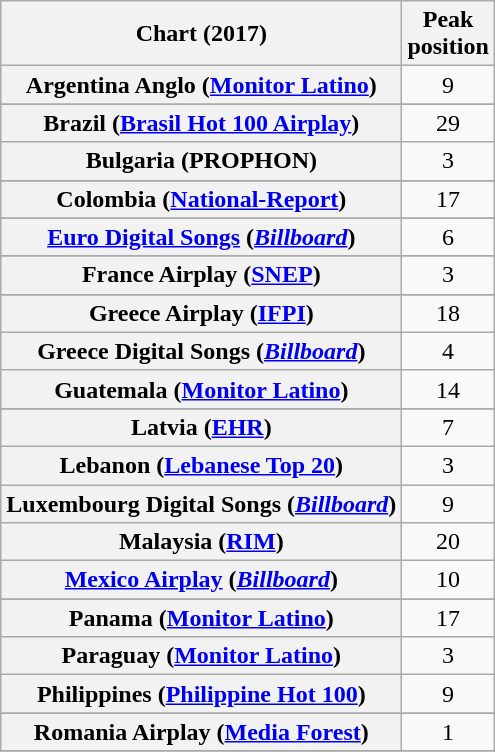<table class="wikitable sortable plainrowheaders" style="text-align:center">
<tr>
<th scope="col">Chart (2017)</th>
<th scope="col">Peak<br> position</th>
</tr>
<tr>
<th scope="row">Argentina Anglo (<a href='#'>Monitor Latino</a>)</th>
<td>9</td>
</tr>
<tr>
</tr>
<tr>
</tr>
<tr>
</tr>
<tr>
</tr>
<tr>
<th scope="row">Brazil (<a href='#'>Brasil Hot 100 Airplay</a>)</th>
<td>29</td>
</tr>
<tr>
<th scope="row">Bulgaria (PROPHON)</th>
<td>3</td>
</tr>
<tr>
</tr>
<tr>
</tr>
<tr>
</tr>
<tr>
<th scope="row">Colombia (<a href='#'>National-Report</a>)</th>
<td>17</td>
</tr>
<tr>
</tr>
<tr>
</tr>
<tr>
</tr>
<tr>
<th scope="row"><a href='#'>Euro Digital Songs</a> (<em><a href='#'>Billboard</a></em>)</th>
<td>6</td>
</tr>
<tr>
</tr>
<tr>
</tr>
<tr>
<th scope="row">France Airplay (<a href='#'>SNEP</a>)</th>
<td style="text-align:center;">3</td>
</tr>
<tr>
</tr>
<tr>
<th scope="row">Greece Airplay (<a href='#'>IFPI</a>)</th>
<td>18</td>
</tr>
<tr>
<th scope="row">Greece Digital Songs (<em><a href='#'>Billboard</a></em>)</th>
<td>4</td>
</tr>
<tr>
<th scope="row">Guatemala (<a href='#'>Monitor Latino</a>)</th>
<td>14</td>
</tr>
<tr>
</tr>
<tr>
</tr>
<tr>
</tr>
<tr>
</tr>
<tr>
</tr>
<tr>
</tr>
<tr>
</tr>
<tr>
<th scope="row">Latvia (<a href='#'>EHR</a>)</th>
<td>7</td>
</tr>
<tr>
<th scope="row">Lebanon (<a href='#'>Lebanese Top 20</a>)</th>
<td>3</td>
</tr>
<tr>
<th scope="row">Luxembourg Digital Songs (<em><a href='#'>Billboard</a></em>)</th>
<td>9</td>
</tr>
<tr>
<th scope="row">Malaysia (<a href='#'>RIM</a>)</th>
<td>20</td>
</tr>
<tr>
<th scope="row"><a href='#'>Mexico Airplay</a> (<em><a href='#'>Billboard</a></em>)</th>
<td>10</td>
</tr>
<tr>
</tr>
<tr>
</tr>
<tr>
</tr>
<tr>
</tr>
<tr>
<th scope="row">Panama (<a href='#'>Monitor Latino</a>)</th>
<td>17</td>
</tr>
<tr>
<th scope="row">Paraguay (<a href='#'>Monitor Latino</a>)</th>
<td>3</td>
</tr>
<tr>
<th scope="row">Philippines (<a href='#'>Philippine Hot 100</a>)</th>
<td>9</td>
</tr>
<tr>
</tr>
<tr>
<th scope="row">Romania Airplay (<a href='#'>Media Forest</a>)</th>
<td>1</td>
</tr>
<tr>
</tr>
<tr>
</tr>
<tr>
</tr>
<tr>
</tr>
<tr>
</tr>
<tr>
</tr>
<tr>
</tr>
<tr>
</tr>
<tr>
</tr>
<tr>
</tr>
</table>
